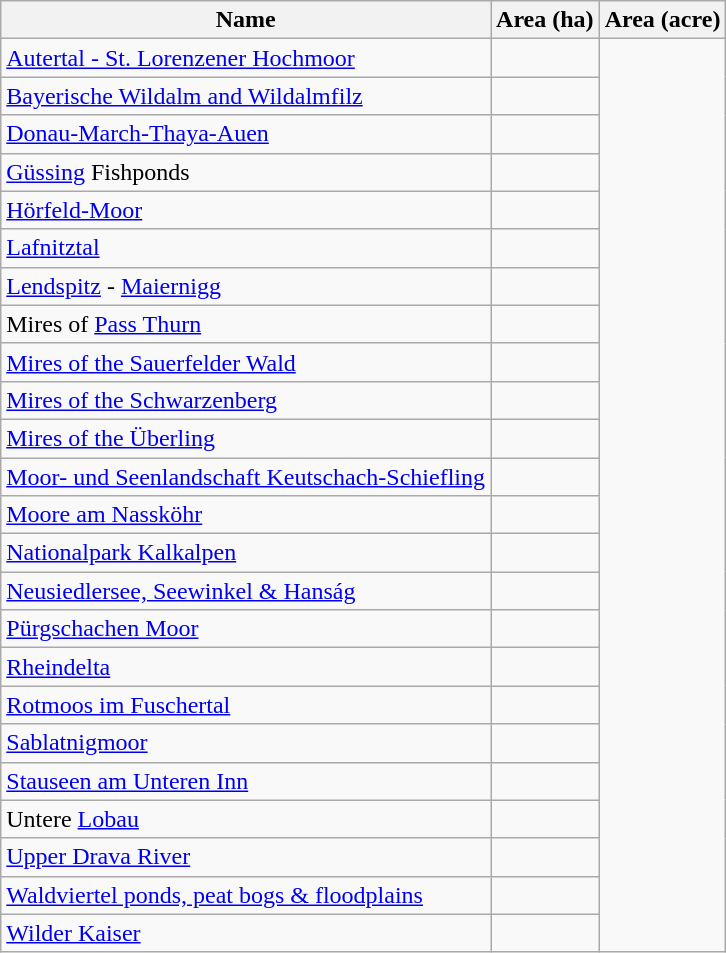<table class="wikitable">
<tr>
<th scope="col" align=left>Name</th>
<th scope="col">Area (ha)</th>
<th scope="col">Area (acre)</th>
</tr>
<tr ---->
<td><a href='#'>Autertal - St. Lorenzener Hochmoor</a></td>
<td></td>
</tr>
<tr ---->
<td><a href='#'>Bayerische Wildalm and Wildalmfilz</a></td>
<td></td>
</tr>
<tr ---->
<td><a href='#'>Donau-March-Thaya-Auen</a></td>
<td></td>
</tr>
<tr ---->
<td><a href='#'>Güssing</a> Fishponds</td>
<td></td>
</tr>
<tr ---->
<td><a href='#'>Hörfeld-Moor</a></td>
<td></td>
</tr>
<tr ---->
<td><a href='#'>Lafnitztal</a></td>
<td></td>
</tr>
<tr ---->
<td><a href='#'>Lendspitz</a> - <a href='#'>Maiernigg</a></td>
<td></td>
</tr>
<tr ---->
<td>Mires of <a href='#'>Pass Thurn</a></td>
<td></td>
</tr>
<tr ---->
<td><a href='#'>Mires of the Sauerfelder Wald</a></td>
<td></td>
</tr>
<tr ---->
<td><a href='#'>Mires of the Schwarzenberg</a></td>
<td></td>
</tr>
<tr ---->
<td><a href='#'>Mires of the Überling</a></td>
<td></td>
</tr>
<tr ---->
<td><a href='#'>Moor- und Seenlandschaft Keutschach-Schiefling</a></td>
<td></td>
</tr>
<tr ---->
<td><a href='#'>Moore am Nassköhr</a></td>
<td></td>
</tr>
<tr ---->
<td><a href='#'>Nationalpark Kalkalpen</a></td>
<td></td>
</tr>
<tr ---->
<td><a href='#'>Neusiedlersee, Seewinkel & Hanság</a></td>
<td></td>
</tr>
<tr ---->
<td><a href='#'>Pürgschachen Moor</a></td>
<td></td>
</tr>
<tr ---->
<td><a href='#'>Rheindelta</a></td>
<td></td>
</tr>
<tr ---->
<td><a href='#'>Rotmoos im Fuschertal</a></td>
<td></td>
</tr>
<tr ---->
<td><a href='#'>Sablatnigmoor</a></td>
<td></td>
</tr>
<tr ---->
<td><a href='#'>Stauseen am Unteren Inn</a></td>
<td></td>
</tr>
<tr ---->
<td>Untere <a href='#'>Lobau</a></td>
<td></td>
</tr>
<tr ---->
<td><a href='#'>Upper Drava River</a></td>
<td></td>
</tr>
<tr ---->
<td><a href='#'>Waldviertel ponds, peat bogs & floodplains</a></td>
<td></td>
</tr>
<tr ---->
<td><a href='#'>Wilder Kaiser</a></td>
<td></td>
</tr>
</table>
